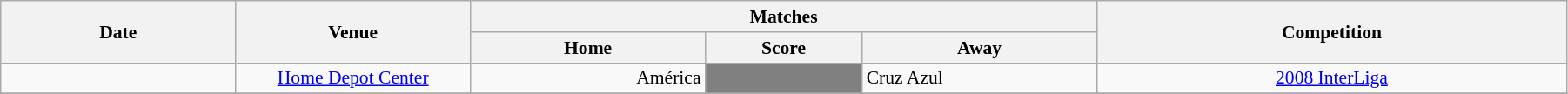<table class="wikitable" style="font-size:90%;width:95%;text-align:center">
<tr>
<th rowspan="2" width="15%">Date</th>
<th rowspan="2" width="15%">Venue</th>
<th colspan="3" width="40%">Matches</th>
<th rowspan="2" width="30%">Competition</th>
</tr>
<tr>
<th width="15%">Home</th>
<th width="10%">Score</th>
<th width="15%">Away</th>
</tr>
<tr>
<td></td>
<td><a href='#'>Home Depot Center</a></td>
<td align="right">América</td>
<td bgcolor=808080></td>
<td align="left">Cruz Azul</td>
<td><a href='#'>2008 InterLiga</a></td>
</tr>
<tr>
</tr>
</table>
